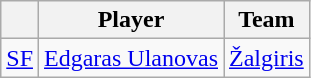<table class="wikitable">
<tr>
<th align="center"></th>
<th align="center">Player</th>
<th align="center">Team</th>
</tr>
<tr>
<td align=center><a href='#'>SF</a></td>
<td> <a href='#'>Edgaras Ulanovas</a></td>
<td><a href='#'>Žalgiris</a></td>
</tr>
</table>
